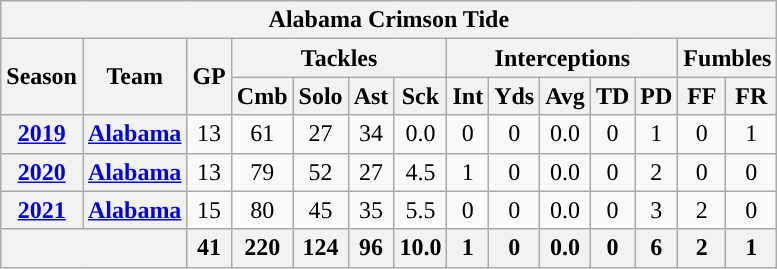<table class="wikitable" style="text-align:center;">
<tr>
<th colspan="17">Alabama Crimson Tide</th>
</tr>
<tr>
<th rowspan="2">Season</th>
<th rowspan="2">Team</th>
<th rowspan="2">GP</th>
<th colspan="4">Tackles</th>
<th colspan="5">Interceptions</th>
<th colspan="2">Fumbles</th>
</tr>
<tr>
<th>Cmb</th>
<th>Solo</th>
<th>Ast</th>
<th>Sck</th>
<th>Int</th>
<th>Yds</th>
<th>Avg</th>
<th>TD</th>
<th>PD</th>
<th>FF</th>
<th>FR</th>
</tr>
<tr>
<th><a href='#'>2019</a></th>
<th><a href='#'>Alabama</a></th>
<td>13</td>
<td>61</td>
<td>27</td>
<td>34</td>
<td>0.0</td>
<td>0</td>
<td>0</td>
<td>0.0</td>
<td>0</td>
<td>1</td>
<td>0</td>
<td>1</td>
</tr>
<tr>
<th><a href='#'>2020</a></th>
<th><a href='#'>Alabama</a></th>
<td>13</td>
<td>79</td>
<td>52</td>
<td>27</td>
<td>4.5</td>
<td>1</td>
<td>0</td>
<td>0.0</td>
<td>0</td>
<td>2</td>
<td>0</td>
<td>0</td>
</tr>
<tr>
<th><a href='#'>2021</a></th>
<th><a href='#'>Alabama</a></th>
<td>15</td>
<td>80</td>
<td>45</td>
<td>35</td>
<td>5.5</td>
<td>0</td>
<td>0</td>
<td>0.0</td>
<td>0</td>
<td>3</td>
<td>2</td>
<td>0</td>
</tr>
<tr>
<th colspan="2"></th>
<th>41</th>
<th>220</th>
<th>124</th>
<th>96</th>
<th>10.0</th>
<th>1</th>
<th>0</th>
<th>0.0</th>
<th>0</th>
<th>6</th>
<th>2</th>
<th>1</th>
</tr>
</table>
